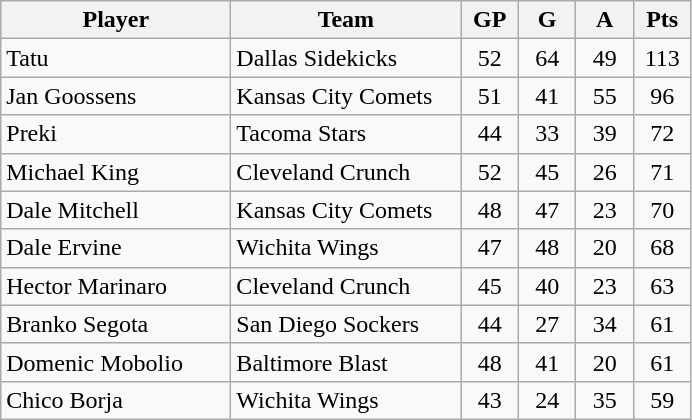<table class="wikitable">
<tr>
<th width="30%">Player</th>
<th width="30%">Team</th>
<th width="7.5%">GP</th>
<th width="7.5%">G</th>
<th width="7.5%">A</th>
<th width="7.5%">Pts</th>
</tr>
<tr align=center>
<td align=left>Tatu</td>
<td align=left>Dallas Sidekicks</td>
<td>52</td>
<td>64</td>
<td>49</td>
<td>113</td>
</tr>
<tr align=center>
<td align=left>Jan Goossens</td>
<td align=left>Kansas City Comets</td>
<td>51</td>
<td>41</td>
<td>55</td>
<td>96</td>
</tr>
<tr align=center>
<td align=left>Preki</td>
<td align=left>Tacoma Stars</td>
<td>44</td>
<td>33</td>
<td>39</td>
<td>72</td>
</tr>
<tr align=center>
<td align=left>Michael King</td>
<td align=left>Cleveland Crunch</td>
<td>52</td>
<td>45</td>
<td>26</td>
<td>71</td>
</tr>
<tr align=center>
<td align=left>Dale Mitchell</td>
<td align=left>Kansas City Comets</td>
<td>48</td>
<td>47</td>
<td>23</td>
<td>70</td>
</tr>
<tr align=center>
<td align=left>Dale Ervine</td>
<td align=left>Wichita Wings</td>
<td>47</td>
<td>48</td>
<td>20</td>
<td>68</td>
</tr>
<tr align=center>
<td align=left>Hector Marinaro</td>
<td align=left>Cleveland Crunch</td>
<td>45</td>
<td>40</td>
<td>23</td>
<td>63</td>
</tr>
<tr align=center>
<td align=left>Branko Segota</td>
<td align=left>San Diego Sockers</td>
<td>44</td>
<td>27</td>
<td>34</td>
<td>61</td>
</tr>
<tr align=center>
<td align=left>Domenic Mobolio</td>
<td align=left>Baltimore Blast</td>
<td>48</td>
<td>41</td>
<td>20</td>
<td>61</td>
</tr>
<tr align=center>
<td align=left>Chico Borja</td>
<td align=left>Wichita Wings</td>
<td>43</td>
<td>24</td>
<td>35</td>
<td>59</td>
</tr>
</table>
